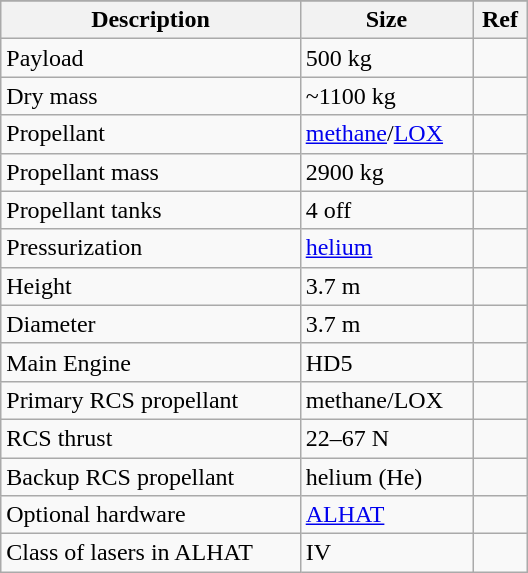<table class="wikitable infobox" style="margin: 0.5em 0 0.5em 1em; width: 22em;">
<tr>
</tr>
<tr>
<th>Description</th>
<th>Size</th>
<th>Ref</th>
</tr>
<tr>
<td>Payload</td>
<td>500 kg</td>
<td></td>
</tr>
<tr>
<td>Dry mass</td>
<td>~1100 kg</td>
<td></td>
</tr>
<tr>
<td>Propellant</td>
<td><a href='#'>methane</a>/<a href='#'>LOX</a></td>
<td></td>
</tr>
<tr>
<td>Propellant mass</td>
<td>2900 kg</td>
<td></td>
</tr>
<tr>
<td>Propellant tanks</td>
<td>4 off</td>
<td></td>
</tr>
<tr>
<td>Pressurization</td>
<td><a href='#'>helium</a></td>
<td></td>
</tr>
<tr>
<td>Height</td>
<td>3.7 m</td>
<td></td>
</tr>
<tr>
<td>Diameter</td>
<td>3.7 m</td>
<td></td>
</tr>
<tr>
<td>Main Engine</td>
<td>HD5</td>
<td></td>
</tr>
<tr>
<td>Primary RCS propellant</td>
<td>methane/LOX</td>
<td></td>
</tr>
<tr>
<td>RCS thrust</td>
<td>22–67 N</td>
<td></td>
</tr>
<tr>
<td>Backup RCS propellant</td>
<td>helium (He)</td>
<td></td>
</tr>
<tr>
<td>Optional hardware</td>
<td><a href='#'>ALHAT</a></td>
<td></td>
</tr>
<tr>
<td>Class of lasers in ALHAT</td>
<td>IV</td>
<td></td>
</tr>
</table>
